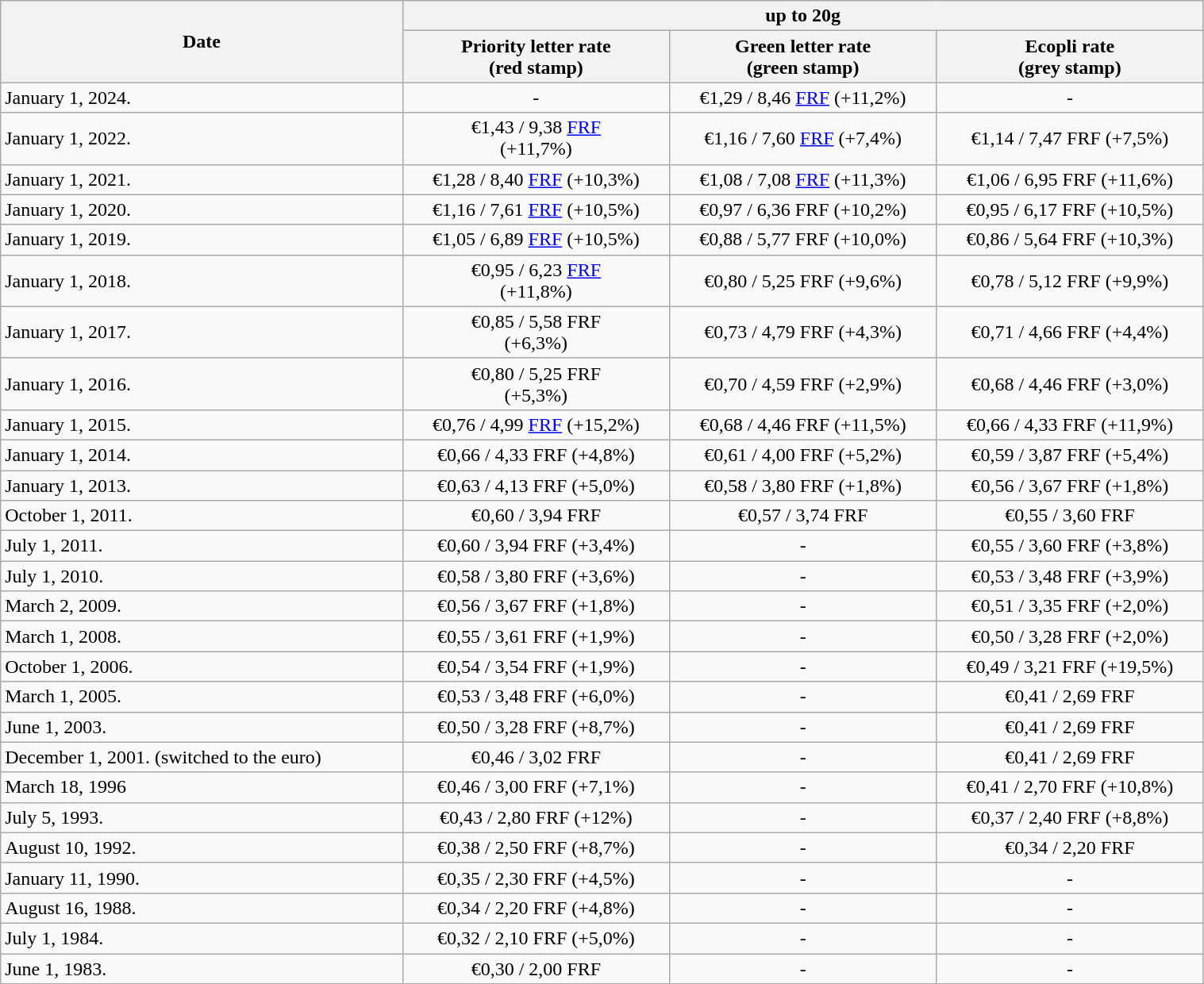<table class="wikitable centre" width="80%">
<tr>
<th rowspan="2">Date</th>
<th colspan="3" align="center">up to 20g</th>
</tr>
<tr>
<th>Priority letter rate<br>(red stamp)</th>
<th>Green letter rate<br>(green stamp)</th>
<th>Ecopli rate<br>(grey stamp)</th>
</tr>
<tr>
<td>January 1, 2024.</td>
<td align="center">-</td>
<td align="center">€1,29  / 8,46 <a href='#'>FRF</a> (+11,2%)</td>
<td align="center">-</td>
</tr>
<tr>
<td>January 1, 2022.</td>
<td align="center">€1,43  / 9,38 <a href='#'>FRF</a><br>(+11,7%)</td>
<td align="center">€1,16  / 7,60 <a href='#'>FRF</a> (+7,4%)</td>
<td align="center">€1,14  / 7,47 FRF (+7,5%)</td>
</tr>
<tr>
<td>January 1, 2021.</td>
<td align="center">€1,28  / 8,40 <a href='#'>FRF</a> (+10,3%)</td>
<td align="center">€1,08  / 7,08 <a href='#'>FRF</a> (+11,3%)</td>
<td align="center">€1,06  / 6,95 FRF (+11,6%)</td>
</tr>
<tr>
<td>January 1, 2020.</td>
<td align="center">€1,16  / 7,61 <a href='#'>FRF</a> (+10,5%)</td>
<td align="center">€0,97  / 6,36 FRF (+10,2%)</td>
<td align="center">€0,95  / 6,17 FRF (+10,5%)</td>
</tr>
<tr>
<td>January 1, 2019.</td>
<td align="center">€1,05  / 6,89 <a href='#'>FRF</a> (+10,5%)</td>
<td align="center">€0,88  / 5,77 FRF (+10,0%)</td>
<td align="center">€0,86  / 5,64 FRF (+10,3%)</td>
</tr>
<tr>
<td>January 1, 2018.</td>
<td align="center">€0,95  / 6,23 <a href='#'>FRF</a><br>(+11,8%)</td>
<td align="center">€0,80  / 5,25 FRF (+9,6%)</td>
<td align="center">€0,78  / 5,12 FRF (+9,9%)</td>
</tr>
<tr>
<td>January 1, 2017.</td>
<td align="center">€0,85  / 5,58 FRF<br>(+6,3%)</td>
<td align="center">€0,73  / 4,79 FRF (+4,3%)</td>
<td align="center">€0,71  / 4,66 FRF (+4,4%)</td>
</tr>
<tr>
<td>January 1, 2016.</td>
<td align="center">€0,80  / 5,25 FRF<br>(+5,3%)</td>
<td align="center">€0,70  / 4,59 FRF (+2,9%)</td>
<td align="center">€0,68  / 4,46 FRF (+3,0%)</td>
</tr>
<tr>
<td>January 1, 2015.</td>
<td align="center">€0,76  / 4,99 <a href='#'>FRF</a> (+15,2%)</td>
<td align="center">€0,68  / 4,46 FRF (+11,5%)</td>
<td align="center">€0,66  / 4,33 FRF (+11,9%)</td>
</tr>
<tr>
<td>January 1, 2014.</td>
<td align="center">€0,66  / 4,33 FRF (+4,8%)</td>
<td align="center">€0,61  / 4,00 FRF (+5,2%)</td>
<td align="center">€0,59  / 3,87 FRF (+5,4%)</td>
</tr>
<tr>
<td>January 1, 2013.</td>
<td align="center">€0,63  / 4,13 FRF (+5,0%)</td>
<td align="center">€0,58  / 3,80 FRF (+1,8%)</td>
<td align="center">€0,56  / 3,67 FRF (+1,8%)</td>
</tr>
<tr>
<td>October 1, 2011.</td>
<td align="center">€0,60  / 3,94 FRF</td>
<td align="center">€0,57  / 3,74 FRF</td>
<td align="center">€0,55  / 3,60 FRF</td>
</tr>
<tr>
<td>July 1, 2011.</td>
<td align="center">€0,60  / 3,94 FRF (+3,4%)</td>
<td align="center">-</td>
<td align="center">€0,55  / 3,60 FRF (+3,8%)</td>
</tr>
<tr>
<td>July 1, 2010.</td>
<td align="center">€0,58  / 3,80 FRF (+3,6%)</td>
<td align="center">-</td>
<td align="center">€0,53  / 3,48 FRF (+3,9%)</td>
</tr>
<tr>
<td>March 2, 2009.</td>
<td align="center">€0,56  / 3,67 FRF (+1,8%)</td>
<td align="center">-</td>
<td align="center">€0,51  / 3,35 FRF (+2,0%)</td>
</tr>
<tr>
<td>March 1, 2008.</td>
<td align="center">€0,55  / 3,61 FRF (+1,9%)</td>
<td align="center">-</td>
<td align="center">€0,50  / 3,28 FRF (+2,0%)</td>
</tr>
<tr>
<td>October 1, 2006.</td>
<td align="center">€0,54  / 3,54 FRF (+1,9%)</td>
<td align="center">-</td>
<td align="center">€0,49  / 3,21 FRF (+19,5%)</td>
</tr>
<tr>
<td>March 1, 2005.</td>
<td align="center">€0,53  / 3,48 FRF (+6,0%)</td>
<td align="center">-</td>
<td align="center">€0,41  / 2,69 FRF</td>
</tr>
<tr>
<td>June 1, 2003.</td>
<td align="center">€0,50  / 3,28 FRF (+8,7%)</td>
<td align="center">-</td>
<td align="center">€0,41  / 2,69 FRF</td>
</tr>
<tr>
<td>December 1, 2001. (switched to the euro)</td>
<td align="center">€0,46  / 3,02 FRF</td>
<td align="center">-</td>
<td align="center">€0,41  / 2,69 FRF</td>
</tr>
<tr>
<td>March 18, 1996</td>
<td align="center">€0,46  / 3,00 FRF (+7,1%)</td>
<td align="center">-</td>
<td align="center">€0,41  / 2,70 FRF (+10,8%)</td>
</tr>
<tr>
<td>July 5, 1993.</td>
<td align="center">€0,43  / 2,80 FRF (+12%)</td>
<td align="center">-</td>
<td align="center">€0,37  / 2,40 FRF (+8,8%)</td>
</tr>
<tr>
<td>August 10, 1992.</td>
<td align="center">€0,38  / 2,50 FRF (+8,7%)</td>
<td align="center">-</td>
<td align="center">€0,34  / 2,20 FRF</td>
</tr>
<tr>
<td>January 11, 1990.</td>
<td align="center">€0,35  / 2,30 FRF (+4,5%)</td>
<td align="center">-</td>
<td align="center">-</td>
</tr>
<tr>
<td>August 16, 1988.</td>
<td align="center">€0,34  / 2,20 FRF (+4,8%)</td>
<td align="center">-</td>
<td align="center">-</td>
</tr>
<tr>
<td>July 1, 1984.</td>
<td align="center">€0,32  / 2,10 FRF (+5,0%)</td>
<td align="center">-</td>
<td align="center">-</td>
</tr>
<tr>
<td>June 1, 1983.</td>
<td align="center">€0,30  / 2,00 FRF</td>
<td align="center">-</td>
<td align="center">-</td>
</tr>
</table>
